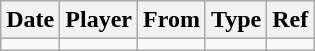<table class="wikitable">
<tr>
<th><strong>Date</strong></th>
<th><strong>Player</strong></th>
<th><strong>From</strong></th>
<th><strong>Type</strong></th>
<th><strong>Ref</strong></th>
</tr>
<tr>
<td></td>
<td></td>
<td></td>
<td></td>
<td></td>
</tr>
</table>
